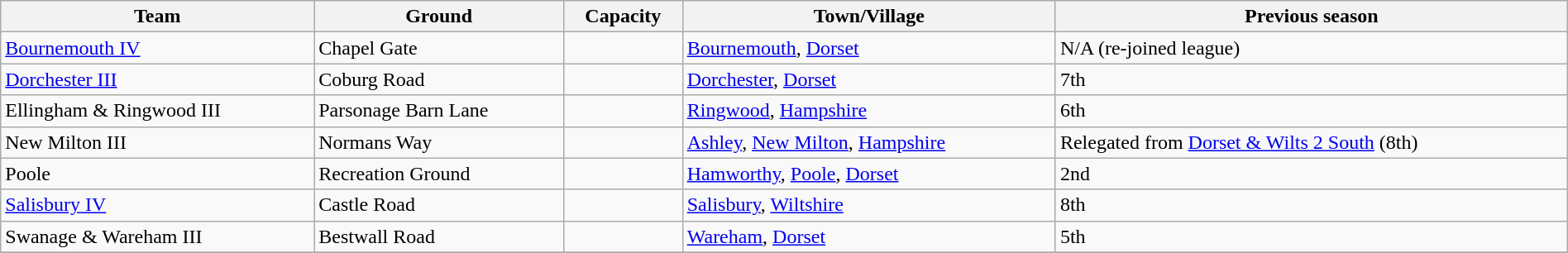<table class="wikitable sortable" width=100%>
<tr>
<th>Team</th>
<th>Ground</th>
<th>Capacity</th>
<th>Town/Village</th>
<th>Previous season</th>
</tr>
<tr>
<td><a href='#'>Bournemouth IV</a></td>
<td>Chapel Gate</td>
<td></td>
<td><a href='#'>Bournemouth</a>, <a href='#'>Dorset</a></td>
<td>N/A (re-joined league)</td>
</tr>
<tr>
<td><a href='#'>Dorchester III</a></td>
<td>Coburg Road</td>
<td></td>
<td><a href='#'>Dorchester</a>, <a href='#'>Dorset</a></td>
<td>7th</td>
</tr>
<tr>
<td>Ellingham & Ringwood III</td>
<td>Parsonage Barn Lane</td>
<td></td>
<td><a href='#'>Ringwood</a>, <a href='#'>Hampshire</a></td>
<td>6th</td>
</tr>
<tr>
<td>New Milton III</td>
<td>Normans Way</td>
<td></td>
<td><a href='#'>Ashley</a>, <a href='#'>New Milton</a>, <a href='#'>Hampshire</a></td>
<td>Relegated from <a href='#'>Dorset & Wilts 2 South</a> (8th)</td>
</tr>
<tr>
<td>Poole</td>
<td>Recreation Ground</td>
<td></td>
<td><a href='#'>Hamworthy</a>, <a href='#'>Poole</a>, <a href='#'>Dorset</a></td>
<td>2nd</td>
</tr>
<tr>
<td><a href='#'>Salisbury IV</a></td>
<td>Castle Road</td>
<td></td>
<td><a href='#'>Salisbury</a>, <a href='#'>Wiltshire</a></td>
<td>8th</td>
</tr>
<tr>
<td>Swanage & Wareham III</td>
<td>Bestwall Road</td>
<td></td>
<td><a href='#'>Wareham</a>, <a href='#'>Dorset</a></td>
<td>5th</td>
</tr>
<tr>
</tr>
</table>
